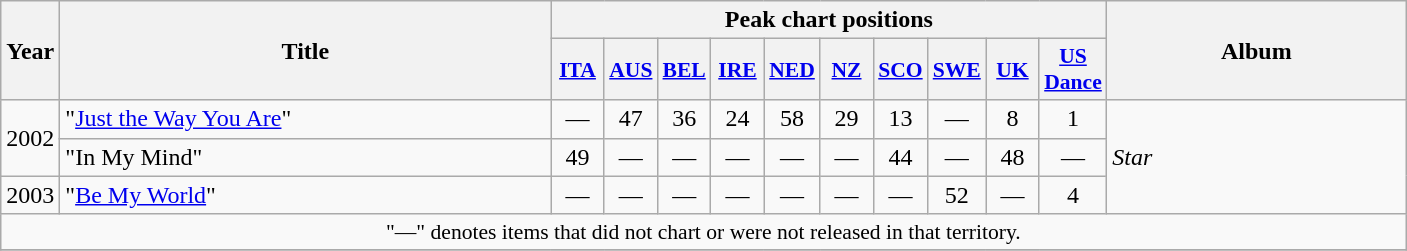<table class="wikitable">
<tr>
<th rowspan="2" style="width:2em;">Year</th>
<th rowspan="2" style="width:20em;">Title</th>
<th colspan="10">Peak chart positions</th>
<th rowspan="2" style="width:12em;">Album</th>
</tr>
<tr>
<th style="width:2em;font-size:90%;"><a href='#'>ITA</a><br></th>
<th style="width:2em;font-size:90%;"><a href='#'>AUS</a><br></th>
<th style="width:2em;font-size:90%;"><a href='#'>BEL</a><br></th>
<th style="width:2em;font-size:90%;"><a href='#'>IRE</a><br></th>
<th style="width:2em;font-size:90%;"><a href='#'>NED</a><br></th>
<th style="width:2em;font-size:90%;"><a href='#'>NZ</a><br></th>
<th style="width:2em;font-size:90%;"><a href='#'>SCO</a><br></th>
<th style="width:2em;font-size:90%;"><a href='#'>SWE</a><br></th>
<th style="width:2em;font-size:90%;"><a href='#'>UK</a><br></th>
<th style="width:2em;font-size:90%;"><a href='#'>US<br>Dance</a><br></th>
</tr>
<tr>
<td rowspan="2">2002</td>
<td>"<a href='#'>Just the Way You Are</a>"</td>
<td align="center">—</td>
<td align="center">47</td>
<td align="center">36</td>
<td align="center">24</td>
<td align="center">58</td>
<td align="center">29</td>
<td align="center">13</td>
<td align="center">—</td>
<td align="center">8</td>
<td align="center">1</td>
<td rowspan="3"><em>Star</em></td>
</tr>
<tr>
<td>"In My Mind"</td>
<td align="center">49</td>
<td align="center">—</td>
<td align="center">—</td>
<td align="center">—</td>
<td align="center">—</td>
<td align="center">—</td>
<td align="center">44</td>
<td align="center">—</td>
<td align="center">48</td>
<td align="center">—</td>
</tr>
<tr>
<td>2003</td>
<td>"<a href='#'>Be My World</a>"</td>
<td align="center">—</td>
<td align="center">—</td>
<td align="center">—</td>
<td align="center">—</td>
<td align="center">—</td>
<td align="center">—</td>
<td align="center">—</td>
<td align="center">52</td>
<td align="center">—</td>
<td align="center">4</td>
</tr>
<tr>
<td align="center" colspan="15" style="font-size:90%">"—" denotes items that did not chart or were not released in that territory.</td>
</tr>
<tr>
</tr>
</table>
